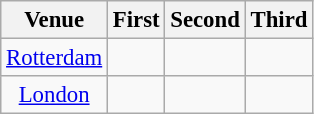<table class="wikitable" style="text-align:center; font-size:95%">
<tr>
<th>Venue</th>
<th>First</th>
<th>Second</th>
<th>Third</th>
</tr>
<tr>
<td align="center"><a href='#'>Rotterdam</a></td>
<td></td>
<td></td>
<td></td>
</tr>
<tr>
<td align="center"><a href='#'>London</a></td>
<td></td>
<td></td>
<td></td>
</tr>
</table>
